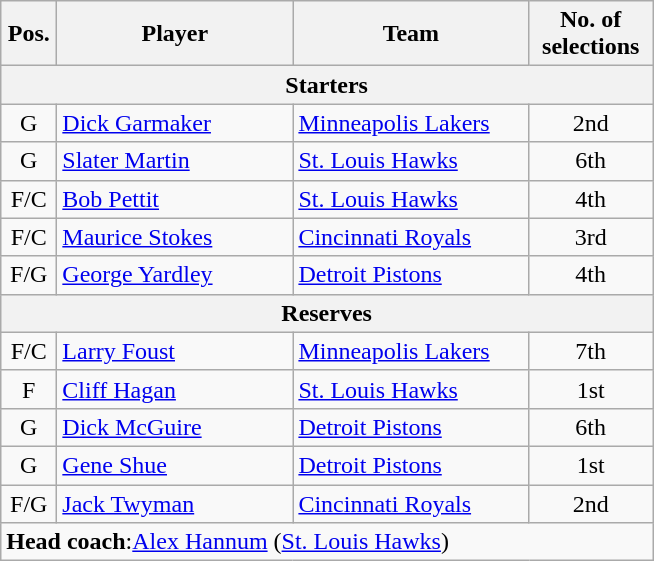<table class="wikitable">
<tr>
<th scope="col" width="30px">Pos.</th>
<th scope="col" width="150px">Player</th>
<th scope="col" width="150px">Team</th>
<th scope="col" width="75px">No. of selections</th>
</tr>
<tr>
<th scope="col" colspan="4">Starters</th>
</tr>
<tr>
<td style="text-align:center">G</td>
<td><a href='#'>Dick Garmaker</a></td>
<td><a href='#'>Minneapolis Lakers</a></td>
<td style="text-align:center">2nd</td>
</tr>
<tr>
<td style="text-align:center">G</td>
<td><a href='#'>Slater Martin</a></td>
<td><a href='#'>St. Louis Hawks</a></td>
<td style="text-align:center">6th</td>
</tr>
<tr>
<td style="text-align:center">F/C</td>
<td><a href='#'>Bob Pettit</a></td>
<td><a href='#'>St. Louis Hawks</a></td>
<td style="text-align:center">4th</td>
</tr>
<tr>
<td style="text-align:center">F/C</td>
<td><a href='#'>Maurice Stokes</a></td>
<td><a href='#'>Cincinnati Royals</a></td>
<td style="text-align:center">3rd</td>
</tr>
<tr>
<td style="text-align:center">F/G</td>
<td><a href='#'>George Yardley</a></td>
<td><a href='#'>Detroit Pistons</a></td>
<td style="text-align:center">4th</td>
</tr>
<tr>
<th scope="col" colspan="4">Reserves</th>
</tr>
<tr>
<td style="text-align:center">F/C</td>
<td><a href='#'>Larry Foust</a></td>
<td><a href='#'>Minneapolis Lakers</a></td>
<td style="text-align:center">7th</td>
</tr>
<tr>
<td style="text-align:center">F</td>
<td><a href='#'>Cliff Hagan</a></td>
<td><a href='#'>St. Louis Hawks</a></td>
<td style="text-align:center">1st</td>
</tr>
<tr>
<td style="text-align:center">G</td>
<td><a href='#'>Dick McGuire</a></td>
<td><a href='#'>Detroit Pistons</a></td>
<td style="text-align:center">6th</td>
</tr>
<tr>
<td style="text-align:center">G</td>
<td><a href='#'>Gene Shue</a></td>
<td><a href='#'>Detroit Pistons</a></td>
<td style="text-align:center">1st</td>
</tr>
<tr>
<td style="text-align:center">F/G</td>
<td><a href='#'>Jack Twyman</a></td>
<td><a href='#'>Cincinnati Royals</a></td>
<td style="text-align:center">2nd</td>
</tr>
<tr>
<td colspan="4"><strong>Head coach</strong>:<a href='#'>Alex Hannum</a> (<a href='#'>St. Louis Hawks</a>)</td>
</tr>
</table>
